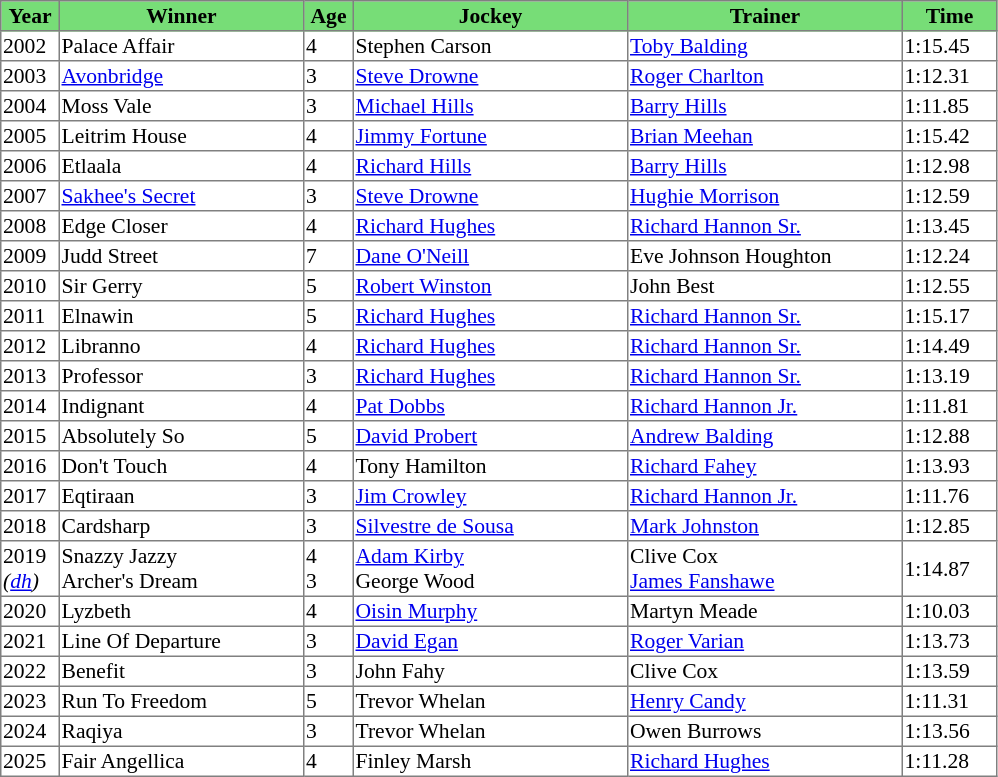<table class = "sortable" | border="1" style="border-collapse: collapse; font-size:90%">
<tr bgcolor="#77dd77" align="center">
<th style="width:36px"><strong>Year</strong></th>
<th style="width:160px"><strong>Winner</strong></th>
<th style="width:30px"><strong>Age</strong></th>
<th style="width:180px"><strong>Jockey</strong></th>
<th style="width:180px"><strong>Trainer</strong></th>
<th style="width:60px"><strong>Time</strong></th>
</tr>
<tr>
<td>2002</td>
<td>Palace Affair</td>
<td>4</td>
<td>Stephen Carson</td>
<td><a href='#'>Toby Balding</a></td>
<td>1:15.45</td>
</tr>
<tr>
<td>2003</td>
<td><a href='#'>Avonbridge</a></td>
<td>3</td>
<td><a href='#'>Steve Drowne</a></td>
<td><a href='#'>Roger Charlton</a></td>
<td>1:12.31</td>
</tr>
<tr>
<td>2004</td>
<td>Moss Vale</td>
<td>3</td>
<td><a href='#'>Michael Hills</a></td>
<td><a href='#'>Barry Hills</a></td>
<td>1:11.85</td>
</tr>
<tr>
<td>2005</td>
<td>Leitrim House</td>
<td>4</td>
<td><a href='#'>Jimmy Fortune</a></td>
<td><a href='#'>Brian Meehan</a></td>
<td>1:15.42</td>
</tr>
<tr>
<td>2006</td>
<td>Etlaala</td>
<td>4</td>
<td><a href='#'>Richard Hills</a></td>
<td><a href='#'>Barry Hills</a></td>
<td>1:12.98</td>
</tr>
<tr>
<td>2007</td>
<td><a href='#'>Sakhee's Secret</a></td>
<td>3</td>
<td><a href='#'>Steve Drowne</a></td>
<td><a href='#'>Hughie Morrison</a></td>
<td>1:12.59</td>
</tr>
<tr>
<td>2008</td>
<td>Edge Closer</td>
<td>4</td>
<td><a href='#'>Richard Hughes</a></td>
<td><a href='#'>Richard Hannon Sr.</a></td>
<td>1:13.45</td>
</tr>
<tr>
<td>2009</td>
<td>Judd Street</td>
<td>7</td>
<td><a href='#'>Dane O'Neill</a></td>
<td>Eve Johnson Houghton</td>
<td>1:12.24</td>
</tr>
<tr>
<td>2010</td>
<td>Sir Gerry</td>
<td>5</td>
<td><a href='#'>Robert Winston</a></td>
<td>John Best</td>
<td>1:12.55</td>
</tr>
<tr>
<td>2011</td>
<td>Elnawin</td>
<td>5</td>
<td><a href='#'>Richard Hughes</a></td>
<td><a href='#'>Richard Hannon Sr.</a></td>
<td>1:15.17</td>
</tr>
<tr>
<td>2012</td>
<td>Libranno</td>
<td>4</td>
<td><a href='#'>Richard Hughes</a></td>
<td><a href='#'>Richard Hannon Sr.</a></td>
<td>1:14.49</td>
</tr>
<tr>
<td>2013</td>
<td>Professor</td>
<td>3</td>
<td><a href='#'>Richard Hughes</a></td>
<td><a href='#'>Richard Hannon Sr.</a></td>
<td>1:13.19</td>
</tr>
<tr>
<td>2014</td>
<td>Indignant</td>
<td>4</td>
<td><a href='#'>Pat Dobbs</a></td>
<td><a href='#'>Richard Hannon Jr.</a></td>
<td>1:11.81</td>
</tr>
<tr>
<td>2015</td>
<td>Absolutely So</td>
<td>5</td>
<td><a href='#'>David Probert</a></td>
<td><a href='#'>Andrew Balding</a></td>
<td>1:12.88</td>
</tr>
<tr>
<td>2016</td>
<td>Don't Touch</td>
<td>4</td>
<td>Tony Hamilton</td>
<td><a href='#'>Richard Fahey</a></td>
<td>1:13.93</td>
</tr>
<tr>
<td>2017</td>
<td>Eqtiraan</td>
<td>3</td>
<td><a href='#'>Jim Crowley</a></td>
<td><a href='#'>Richard Hannon Jr.</a></td>
<td>1:11.76</td>
</tr>
<tr>
<td>2018</td>
<td>Cardsharp</td>
<td>3</td>
<td><a href='#'>Silvestre de Sousa</a></td>
<td><a href='#'>Mark Johnston</a></td>
<td>1:12.85</td>
</tr>
<tr>
<td>2019<br><em>(<a href='#'>dh</a>)</em></td>
<td>Snazzy Jazzy<br>Archer's Dream</td>
<td>4<br>3</td>
<td><a href='#'>Adam Kirby</a><br>George Wood</td>
<td>Clive Cox<br><a href='#'>James Fanshawe</a></td>
<td>1:14.87</td>
</tr>
<tr>
<td>2020</td>
<td>Lyzbeth</td>
<td>4</td>
<td><a href='#'>Oisin Murphy</a></td>
<td>Martyn Meade</td>
<td>1:10.03</td>
</tr>
<tr>
<td>2021</td>
<td>Line Of Departure</td>
<td>3</td>
<td><a href='#'>David Egan</a></td>
<td><a href='#'>Roger Varian</a></td>
<td>1:13.73</td>
</tr>
<tr>
<td>2022</td>
<td>Benefit</td>
<td>3</td>
<td>John Fahy</td>
<td>Clive Cox</td>
<td>1:13.59</td>
</tr>
<tr>
<td>2023</td>
<td>Run To Freedom</td>
<td>5</td>
<td>Trevor Whelan</td>
<td><a href='#'>Henry Candy</a></td>
<td>1:11.31</td>
</tr>
<tr>
<td>2024</td>
<td>Raqiya</td>
<td>3</td>
<td>Trevor Whelan</td>
<td>Owen Burrows</td>
<td>1:13.56</td>
</tr>
<tr>
<td>2025</td>
<td>Fair Angellica</td>
<td>4</td>
<td>Finley Marsh</td>
<td><a href='#'>Richard Hughes</a></td>
<td>1:11.28</td>
</tr>
</table>
